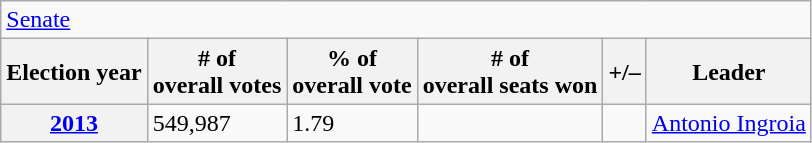<table class=wikitable>
<tr>
<td colspan=6><a href='#'>Senate</a></td>
</tr>
<tr>
<th>Election year</th>
<th># of<br>overall votes</th>
<th>% of<br>overall vote</th>
<th># of<br>overall seats won</th>
<th>+/–</th>
<th>Leader</th>
</tr>
<tr>
<th><a href='#'>2013</a></th>
<td>549,987</td>
<td>1.79</td>
<td></td>
<td></td>
<td><a href='#'>Antonio Ingroia</a></td>
</tr>
</table>
